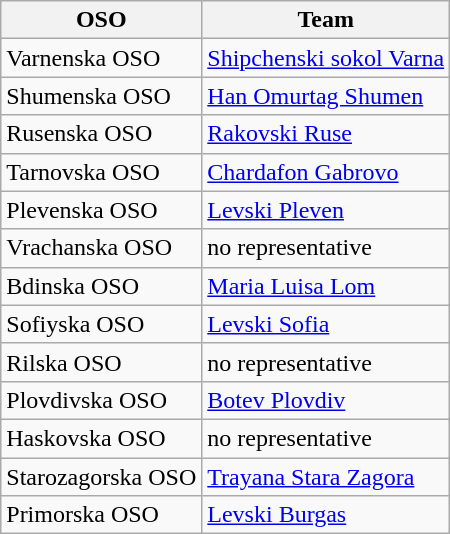<table class="wikitable " style="text-align:left;">
<tr>
<th>OSO</th>
<th>Team</th>
</tr>
<tr>
<td>Varnenska OSO</td>
<td><a href='#'>Shipchenski sokol Varna</a></td>
</tr>
<tr>
<td>Shumenska OSO</td>
<td><a href='#'>Han Omurtag Shumen</a></td>
</tr>
<tr>
<td>Rusenska OSO</td>
<td><a href='#'>Rakovski Ruse</a></td>
</tr>
<tr>
<td>Tarnovska OSO</td>
<td><a href='#'>Chardafon  Gabrovo</a></td>
</tr>
<tr>
<td>Plevenska OSO</td>
<td><a href='#'>Levski  Pleven</a></td>
</tr>
<tr>
<td>Vrachanska OSO</td>
<td>no representative</td>
</tr>
<tr>
<td>Bdinska OSO</td>
<td><a href='#'>Maria Luisa Lom</a></td>
</tr>
<tr>
<td>Sofiyska OSO</td>
<td><a href='#'>Levski Sofia</a></td>
</tr>
<tr>
<td>Rilska OSO</td>
<td>no representative</td>
</tr>
<tr>
<td>Plovdivska OSO</td>
<td><a href='#'>Botev Plovdiv</a></td>
</tr>
<tr>
<td>Haskovska OSO</td>
<td>no representative</td>
</tr>
<tr>
<td>Starozagorska OSO</td>
<td><a href='#'>Trayana Stara Zagora</a></td>
</tr>
<tr>
<td>Primorska OSO</td>
<td><a href='#'>Levski Burgas</a></td>
</tr>
</table>
